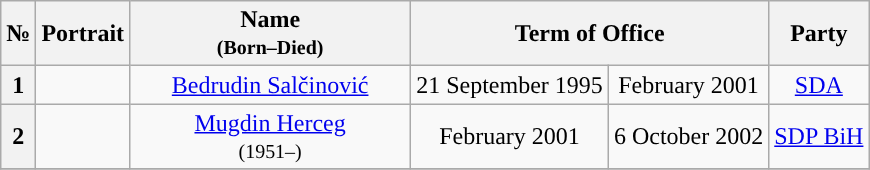<table class="wikitable" style="text-align:center">
<tr ->
<th>№</th>
<th>Portrait</th>
<th width=180>Name<br><small>(Born–Died)</small></th>
<th colspan=2>Term of Office</th>
<th>Party</th>
</tr>
<tr ->
<th style="background:">1</th>
<td></td>
<td><a href='#'>Bedrudin Salčinović</a></td>
<td>21 September 1995</td>
<td>February 2001</td>
<td><a href='#'>SDA</a></td>
</tr>
<tr ->
<th style="background:">2</th>
<td></td>
<td><a href='#'>Mugdin Herceg</a><br><small>(1951–)</small></td>
<td>February 2001</td>
<td>6 October 2002</td>
<td><a href='#'>SDP BiH</a></td>
</tr>
<tr ->
</tr>
</table>
